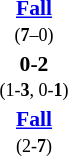<table style="width:100%;" cellspacing="1">
<tr>
<th width=25%></th>
<th width=10%></th>
<th width=25%></th>
</tr>
<tr style=font-size:90%>
<td align=right><strong></strong></td>
<td align=center><strong> <a href='#'>Fall</a> </strong><br><small>(<strong>7</strong>–0)</small></td>
<td></td>
</tr>
<tr style=font-size:90%>
<td align=right></td>
<td align=center><strong> 0-2 </strong><br><small>(1-<strong>3</strong>, 0-<strong>1</strong>)</small></td>
<td><strong></strong></td>
</tr>
<tr style=font-size:90%>
<td align=right></td>
<td align=center><strong> <a href='#'>Fall</a> </strong><br><small>(2-<strong>7</strong>)</small></td>
<td><strong></strong></td>
</tr>
</table>
